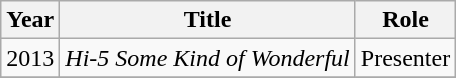<table class="wikitable sortable">
<tr>
<th scope="col">Year</th>
<th scope="col">Title</th>
<th scope="col">Role</th>
</tr>
<tr>
<td>2013</td>
<td><em>Hi-5 Some Kind of Wonderful</em></td>
<td>Presenter</td>
</tr>
<tr>
</tr>
</table>
